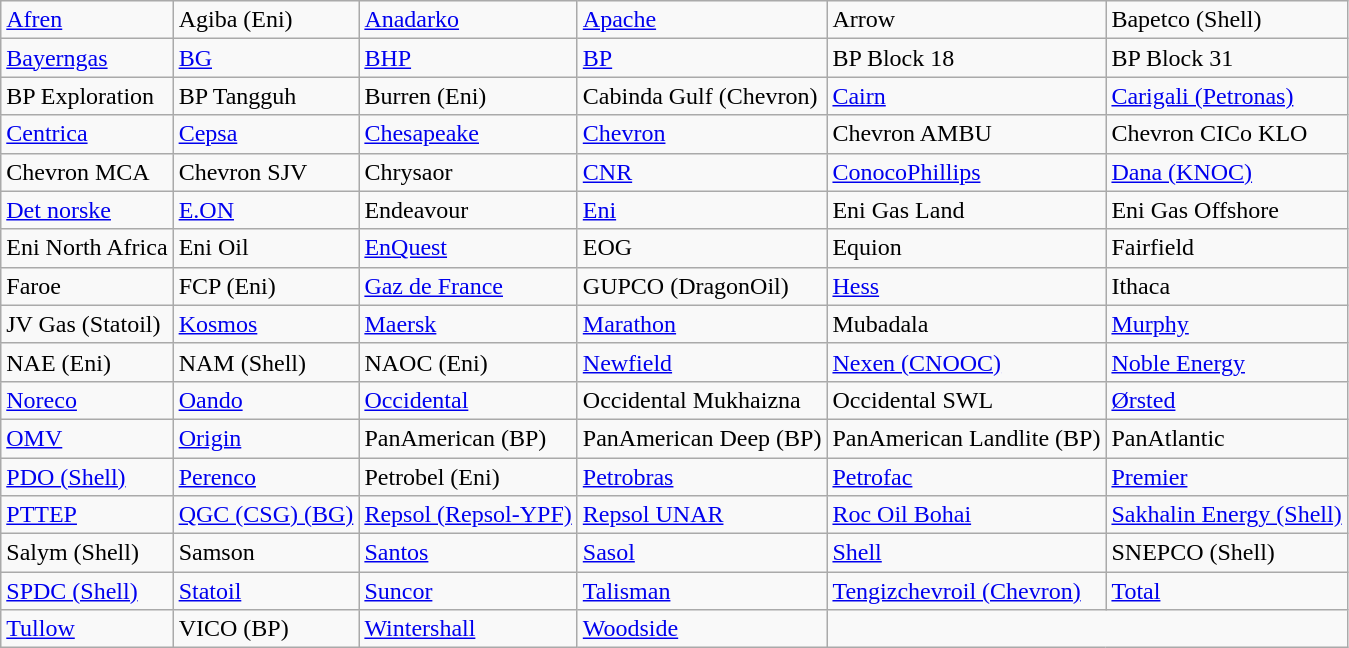<table class="wikitable">
<tr>
<td><a href='#'>Afren</a></td>
<td>Agiba (Eni)</td>
<td><a href='#'>Anadarko</a></td>
<td><a href='#'>Apache</a></td>
<td>Arrow</td>
<td>Bapetco (Shell)</td>
</tr>
<tr>
<td><a href='#'>Bayerngas</a></td>
<td><a href='#'>BG</a></td>
<td><a href='#'>BHP</a></td>
<td><a href='#'>BP</a></td>
<td>BP Block 18</td>
<td>BP Block 31</td>
</tr>
<tr>
<td>BP Exploration</td>
<td>BP Tangguh</td>
<td>Burren (Eni)</td>
<td>Cabinda Gulf (Chevron)</td>
<td><a href='#'>Cairn</a></td>
<td><a href='#'>Carigali (Petronas)</a></td>
</tr>
<tr>
<td><a href='#'>Centrica</a></td>
<td><a href='#'>Cepsa</a></td>
<td><a href='#'>Chesapeake</a></td>
<td><a href='#'>Chevron</a></td>
<td>Chevron AMBU</td>
<td>Chevron CICo KLO</td>
</tr>
<tr>
<td>Chevron MCA</td>
<td>Chevron SJV</td>
<td>Chrysaor</td>
<td><a href='#'>CNR</a></td>
<td><a href='#'>ConocoPhillips</a></td>
<td><a href='#'>Dana (KNOC)</a></td>
</tr>
<tr>
<td><a href='#'>Det norske</a></td>
<td><a href='#'>E.ON</a></td>
<td>Endeavour</td>
<td><a href='#'>Eni</a></td>
<td>Eni Gas Land</td>
<td>Eni Gas Offshore</td>
</tr>
<tr>
<td>Eni North Africa</td>
<td>Eni Oil</td>
<td><a href='#'>EnQuest</a></td>
<td>EOG</td>
<td>Equion</td>
<td>Fairfield</td>
</tr>
<tr>
<td>Faroe</td>
<td>FCP (Eni)</td>
<td><a href='#'>Gaz de France</a></td>
<td>GUPCO (DragonOil)</td>
<td><a href='#'>Hess</a></td>
<td>Ithaca</td>
</tr>
<tr>
<td>JV Gas (Statoil)</td>
<td><a href='#'>Kosmos</a></td>
<td><a href='#'>Maersk</a></td>
<td><a href='#'>Marathon</a></td>
<td>Mubadala</td>
<td><a href='#'>Murphy</a></td>
</tr>
<tr>
<td>NAE (Eni)</td>
<td>NAM (Shell)</td>
<td>NAOC (Eni)</td>
<td><a href='#'>Newfield</a></td>
<td><a href='#'>Nexen (CNOOC)</a></td>
<td><a href='#'>Noble Energy</a></td>
</tr>
<tr>
<td><a href='#'>Noreco</a></td>
<td><a href='#'>Oando</a></td>
<td><a href='#'>Occidental</a></td>
<td>Occidental Mukhaizna</td>
<td>Occidental SWL</td>
<td><a href='#'>Ørsted</a></td>
</tr>
<tr>
<td><a href='#'>OMV</a></td>
<td><a href='#'>Origin</a></td>
<td>PanAmerican (BP)</td>
<td>PanAmerican Deep (BP)</td>
<td>PanAmerican Landlite (BP)</td>
<td>PanAtlantic</td>
</tr>
<tr>
<td><a href='#'>PDO (Shell)</a></td>
<td><a href='#'>Perenco</a></td>
<td>Petrobel (Eni)</td>
<td><a href='#'>Petrobras</a></td>
<td><a href='#'>Petrofac</a></td>
<td><a href='#'>Premier</a></td>
</tr>
<tr>
<td><a href='#'>PTTEP</a></td>
<td><a href='#'>QGC (CSG) (BG)</a></td>
<td><a href='#'>Repsol (Repsol-YPF)</a></td>
<td><a href='#'>Repsol UNAR</a></td>
<td><a href='#'>Roc Oil Bohai</a></td>
<td><a href='#'>Sakhalin Energy (Shell)</a></td>
</tr>
<tr>
<td>Salym (Shell)</td>
<td>Samson</td>
<td><a href='#'>Santos</a></td>
<td><a href='#'>Sasol</a></td>
<td><a href='#'>Shell</a></td>
<td>SNEPCO (Shell)</td>
</tr>
<tr>
<td><a href='#'>SPDC (Shell)</a></td>
<td><a href='#'>Statoil</a></td>
<td><a href='#'>Suncor</a></td>
<td><a href='#'>Talisman</a></td>
<td><a href='#'>Tengizchevroil (Chevron)</a></td>
<td><a href='#'>Total</a></td>
</tr>
<tr>
<td><a href='#'>Tullow</a></td>
<td>VICO (BP)</td>
<td><a href='#'>Wintershall</a></td>
<td><a href='#'>Woodside</a></td>
</tr>
</table>
